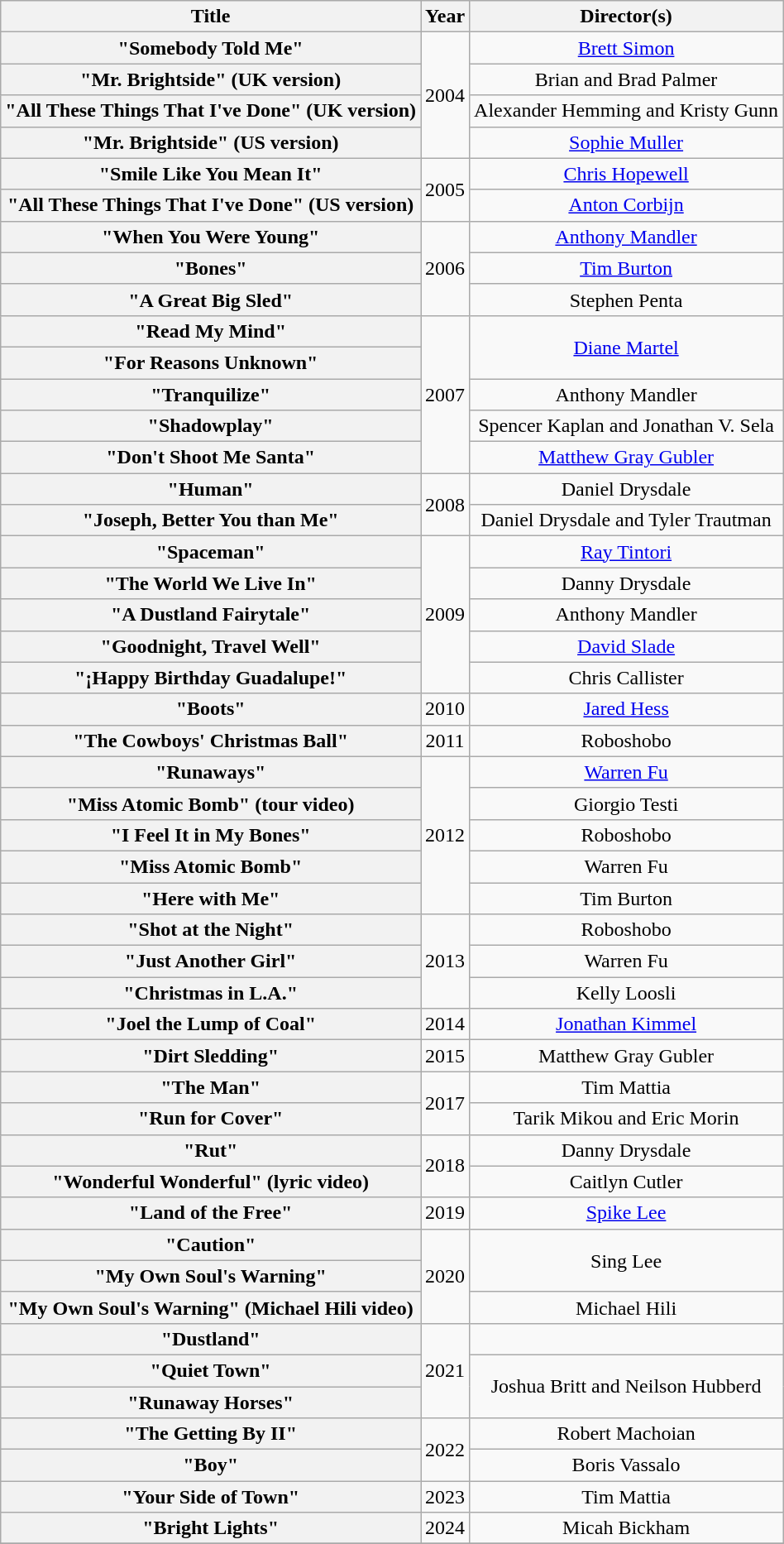<table class="wikitable plainrowheaders" style="text-align:center;">
<tr>
<th scope="col">Title</th>
<th scope="col">Year</th>
<th scope="col">Director(s)</th>
</tr>
<tr>
<th scope="row">"Somebody Told Me"</th>
<td rowspan="4">2004</td>
<td><a href='#'>Brett Simon</a></td>
</tr>
<tr>
<th scope="row">"Mr. Brightside" (UK version)</th>
<td>Brian and Brad Palmer</td>
</tr>
<tr>
<th scope="row">"All These Things That I've Done" (UK version)</th>
<td>Alexander Hemming and Kristy Gunn</td>
</tr>
<tr>
<th scope="row">"Mr. Brightside" (US version)</th>
<td><a href='#'>Sophie Muller</a></td>
</tr>
<tr>
<th scope="row">"Smile Like You Mean It"</th>
<td rowspan="2">2005</td>
<td><a href='#'>Chris Hopewell</a></td>
</tr>
<tr>
<th scope="row">"All These Things That I've Done" (US version)</th>
<td><a href='#'>Anton Corbijn</a></td>
</tr>
<tr>
<th scope="row">"When You Were Young"</th>
<td rowspan="3">2006</td>
<td><a href='#'>Anthony Mandler</a></td>
</tr>
<tr>
<th scope="row">"Bones"</th>
<td><a href='#'>Tim Burton</a></td>
</tr>
<tr>
<th scope="row">"A Great Big Sled"<br></th>
<td>Stephen Penta</td>
</tr>
<tr>
<th scope="row">"Read My Mind"</th>
<td rowspan="5">2007</td>
<td rowspan="2"><a href='#'>Diane Martel</a></td>
</tr>
<tr>
<th scope="row">"For Reasons Unknown"</th>
</tr>
<tr>
<th scope="row">"Tranquilize"<br></th>
<td>Anthony Mandler</td>
</tr>
<tr>
<th scope="row">"Shadowplay"</th>
<td>Spencer Kaplan and Jonathan V. Sela</td>
</tr>
<tr>
<th scope="row">"Don't Shoot Me Santa"</th>
<td><a href='#'>Matthew Gray Gubler</a></td>
</tr>
<tr>
<th scope="row">"Human"</th>
<td rowspan="2">2008</td>
<td>Daniel Drysdale</td>
</tr>
<tr>
<th scope="row">"Joseph, Better You than Me"</th>
<td>Daniel Drysdale and Tyler Trautman</td>
</tr>
<tr>
<th scope="row">"Spaceman"</th>
<td rowspan="5">2009</td>
<td><a href='#'>Ray Tintori</a></td>
</tr>
<tr>
<th scope="row">"The World We Live In"</th>
<td>Danny Drysdale</td>
</tr>
<tr>
<th scope="row">"A Dustland Fairytale"</th>
<td>Anthony Mandler</td>
</tr>
<tr>
<th scope="row">"Goodnight, Travel Well"</th>
<td><a href='#'>David Slade</a></td>
</tr>
<tr>
<th scope="row">"¡Happy Birthday Guadalupe!"</th>
<td>Chris Callister</td>
</tr>
<tr>
<th scope="row">"Boots"</th>
<td>2010</td>
<td><a href='#'>Jared Hess</a></td>
</tr>
<tr>
<th scope="row">"The Cowboys' Christmas Ball"</th>
<td>2011</td>
<td>Roboshobo</td>
</tr>
<tr>
<th scope="row">"Runaways"</th>
<td rowspan="5">2012</td>
<td><a href='#'>Warren Fu</a></td>
</tr>
<tr>
<th scope="row">"Miss Atomic Bomb" (tour video)</th>
<td>Giorgio Testi</td>
</tr>
<tr>
<th scope="row">"I Feel It in My Bones"</th>
<td>Roboshobo</td>
</tr>
<tr>
<th scope="row">"Miss Atomic Bomb"</th>
<td>Warren Fu</td>
</tr>
<tr>
<th scope="row">"Here with Me"</th>
<td>Tim Burton</td>
</tr>
<tr>
<th scope="row">"Shot at the Night"</th>
<td rowspan="3">2013</td>
<td>Roboshobo</td>
</tr>
<tr>
<th scope="row">"Just Another Girl"</th>
<td>Warren Fu</td>
</tr>
<tr>
<th scope="row">"Christmas in L.A."<br></th>
<td>Kelly Loosli</td>
</tr>
<tr>
<th scope="row">"Joel the Lump of Coal"<br></th>
<td>2014</td>
<td><a href='#'>Jonathan Kimmel</a></td>
</tr>
<tr>
<th scope="row">"Dirt Sledding"<br></th>
<td>2015</td>
<td>Matthew Gray Gubler</td>
</tr>
<tr>
<th scope="row">"The Man"</th>
<td rowspan="2">2017</td>
<td>Tim Mattia</td>
</tr>
<tr>
<th scope="row">"Run for Cover"</th>
<td>Tarik Mikou and Eric Morin</td>
</tr>
<tr>
<th scope="row">"Rut"</th>
<td rowspan="2">2018</td>
<td>Danny Drysdale</td>
</tr>
<tr>
<th scope="row">"Wonderful Wonderful" (lyric video)</th>
<td>Caitlyn Cutler</td>
</tr>
<tr>
<th scope="row">"Land of the Free"</th>
<td>2019</td>
<td><a href='#'>Spike Lee</a></td>
</tr>
<tr>
<th scope="row">"Caution"</th>
<td rowspan="3">2020</td>
<td rowspan="2">Sing Lee</td>
</tr>
<tr>
<th scope="row">"My Own Soul's Warning"</th>
</tr>
<tr>
<th scope="row">"My Own Soul's Warning" (Michael Hili video)</th>
<td>Michael Hili</td>
</tr>
<tr>
<th scope="row">"Dustland"<br></th>
<td rowspan="3">2021</td>
<td></td>
</tr>
<tr>
<th scope="row">"Quiet Town"</th>
<td rowspan="2">Joshua Britt and Neilson Hubberd</td>
</tr>
<tr>
<th scope="row">"Runaway Horses"<br></th>
</tr>
<tr>
<th scope="row">"The Getting By II"</th>
<td rowspan="2">2022</td>
<td rowspan="1">Robert Machoian</td>
</tr>
<tr>
<th scope="row">"Boy"</th>
<td>Boris Vassalo</td>
</tr>
<tr>
<th scope="row">"Your Side of Town"</th>
<td>2023</td>
<td>Tim Mattia</td>
</tr>
<tr>
<th scope="row">"Bright Lights"</th>
<td>2024</td>
<td>Micah Bickham</td>
</tr>
<tr>
</tr>
</table>
